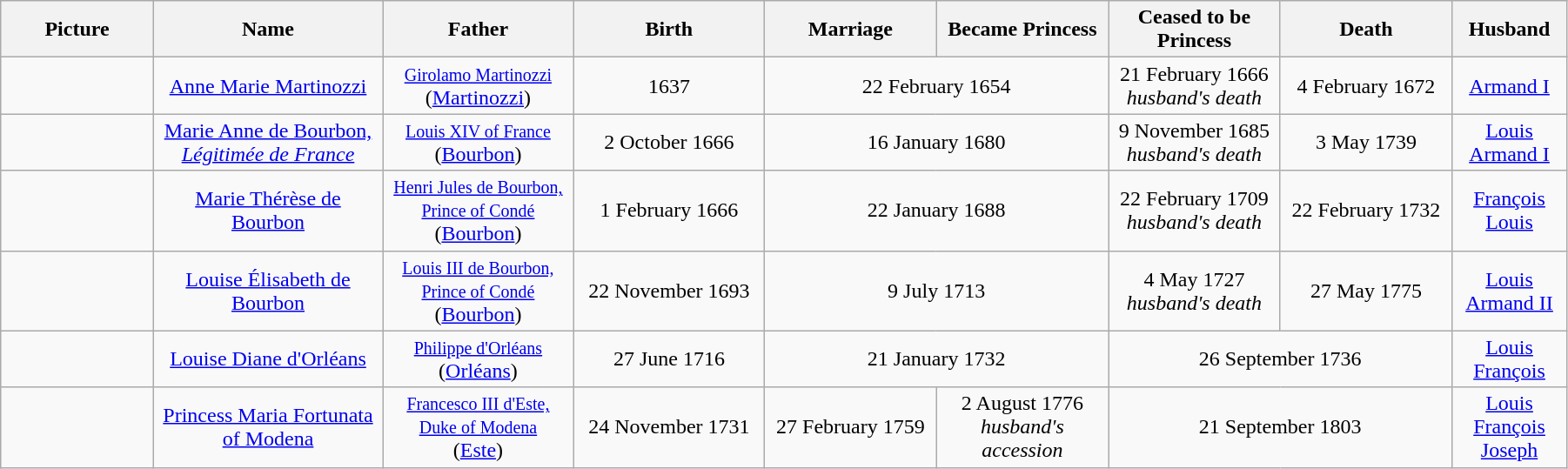<table style="width:95%;" class="wikitable">
<tr>
<th style="width:8%;">Picture</th>
<th style="width:12%;">Name</th>
<th style="width:10%;">Father</th>
<th style="width:10%;">Birth</th>
<th style="width:9%;">Marriage</th>
<th style="width:9%;">Became Princess</th>
<th style="width:9%;">Ceased to be Princess</th>
<th style="width:9%;">Death</th>
<th style="width:6%;">Husband</th>
</tr>
<tr>
<td style="text-align:center;"></td>
<td style="text-align:center;"><a href='#'>Anne Marie Martinozzi</a></td>
<td style="text-align:center;"><small><a href='#'>Girolamo Martinozzi</a></small><br> (<a href='#'>Martinozzi</a>)</td>
<td style="text-align:center;">1637</td>
<td style="text-align:center;" colspan="2">22 February 1654</td>
<td style="text-align:center;">21 February 1666<br><em>husband's death</em></td>
<td style="text-align:center;">4 February 1672</td>
<td style="text-align:center;"><a href='#'>Armand I</a></td>
</tr>
<tr>
<td style="text-align:center;"></td>
<td style="text-align:center;"><a href='#'>Marie Anne de Bourbon, <em>Légitimée de France</em></a></td>
<td style="text-align:center;"><small><a href='#'>Louis XIV of France</a></small><br> (<a href='#'>Bourbon</a>)</td>
<td style="text-align:center;">2 October 1666</td>
<td style="text-align:center;" colspan="2">16 January 1680</td>
<td style="text-align:center;">9 November 1685<br><em>husband's death</em></td>
<td style="text-align:center;">3 May 1739</td>
<td style="text-align:center;"><a href='#'>Louis Armand I</a></td>
</tr>
<tr>
<td style="text-align:center;"></td>
<td style="text-align:center;"><a href='#'>Marie Thérèse de Bourbon</a><br></td>
<td style="text-align:center;"><small><a href='#'>Henri Jules de Bourbon, Prince of Condé</a></small><br> (<a href='#'>Bourbon</a>)</td>
<td style="text-align:center;">1 February 1666</td>
<td style="text-align:center;" colspan="2">22 January 1688</td>
<td style="text-align:center;">22 February 1709<br><em>husband's death</em></td>
<td style="text-align:center;">22 February 1732</td>
<td style="text-align:center;"><a href='#'>François Louis</a></td>
</tr>
<tr>
<td style="text-align:center;"></td>
<td style="text-align:center;"><a href='#'>Louise Élisabeth de Bourbon</a><br></td>
<td style="text-align:center;"><small><a href='#'>Louis III de Bourbon, Prince of Condé</a></small><br> (<a href='#'>Bourbon</a>)</td>
<td style="text-align:center;">22 November 1693</td>
<td style="text-align:center;" colspan="2">9 July 1713</td>
<td style="text-align:center;">4 May 1727<br><em>husband's death</em></td>
<td style="text-align:center;">27 May 1775</td>
<td style="text-align:center;"><a href='#'>Louis Armand II</a></td>
</tr>
<tr>
<td style="text-align:center;"></td>
<td style="text-align:center;"><a href='#'>Louise Diane d'Orléans</a><br></td>
<td style="text-align:center;"><small><a href='#'>Philippe d'Orléans</a></small><br> (<a href='#'>Orléans</a>)</td>
<td style="text-align:center;">27 June 1716</td>
<td style="text-align:center;" colspan="2">21 January 1732</td>
<td style="text-align:center;" colspan="2">26 September 1736</td>
<td style="text-align:center;"><a href='#'>Louis François</a></td>
</tr>
<tr>
<td style="text-align:center;"></td>
<td style="text-align:center;"><a href='#'>Princess Maria Fortunata of Modena</a><br></td>
<td style="text-align:center;"><small><a href='#'>Francesco III d'Este, Duke of Modena</a></small><br> (<a href='#'>Este</a>)</td>
<td style="text-align:center;">24 November 1731</td>
<td style="text-align:center;">27 February 1759</td>
<td style="text-align:center;">2 August 1776<br><em>husband's accession</em></td>
<td style="text-align:center;" colspan="2">21 September 1803</td>
<td style="text-align:center;"><a href='#'>Louis François Joseph</a></td>
</tr>
</table>
